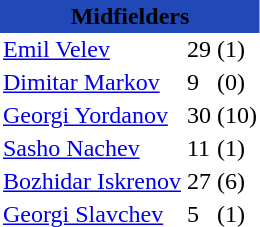<table class="toccolours" border="0" cellpadding="2" cellspacing="0" align="left" style="margin:0.5em;">
<tr>
<th colspan="4" align="center" bgcolor="#2049B7"><span>Midfielders</span></th>
</tr>
<tr>
<td> <a href='#'>Emil Velev</a></td>
<td>29</td>
<td>(1)</td>
</tr>
<tr>
<td> <a href='#'>Dimitar Markov</a></td>
<td>9</td>
<td>(0)</td>
</tr>
<tr>
<td> <a href='#'>Georgi Yordanov</a></td>
<td>30</td>
<td>(10)</td>
</tr>
<tr>
<td> <a href='#'>Sasho Nachev</a></td>
<td>11</td>
<td>(1)</td>
</tr>
<tr>
<td> <a href='#'>Bozhidar Iskrenov</a></td>
<td>27</td>
<td>(6)</td>
</tr>
<tr>
<td> <a href='#'>Georgi Slavchev</a></td>
<td>5</td>
<td>(1)</td>
</tr>
<tr>
</tr>
</table>
